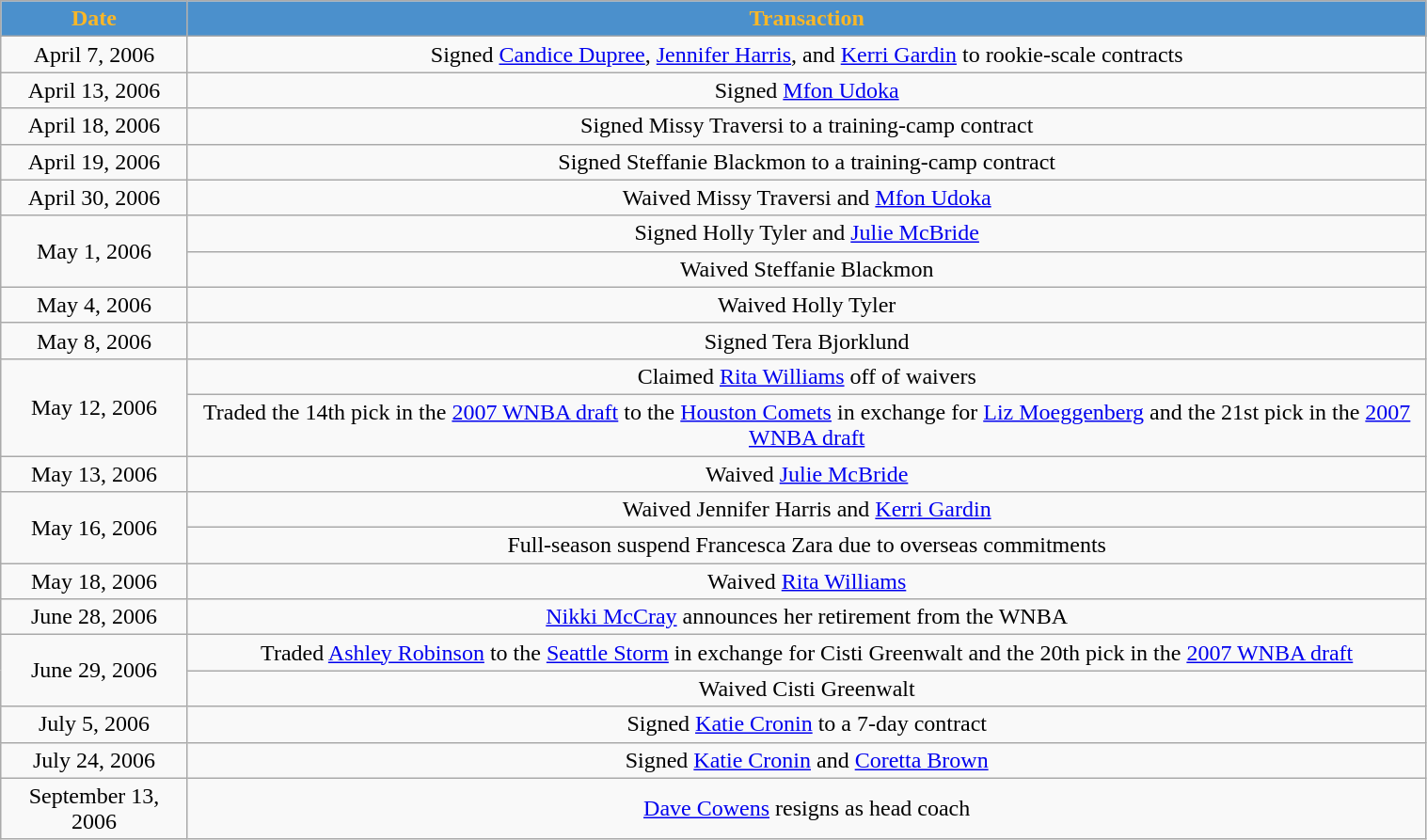<table class="wikitable" style="width:80%; text-align:center;">
<tr>
<th style="background:#4b90cc; color:#Fbb726" width=125">Date</th>
<th style="background:#4b90cc; color:#Fbb726" colspan=2>Transaction</th>
</tr>
<tr>
<td>April 7, 2006</td>
<td>Signed <a href='#'>Candice Dupree</a>, <a href='#'>Jennifer Harris</a>, and <a href='#'>Kerri Gardin</a> to rookie-scale contracts</td>
</tr>
<tr>
<td>April 13, 2006</td>
<td>Signed <a href='#'>Mfon Udoka</a></td>
</tr>
<tr>
<td>April 18, 2006</td>
<td>Signed Missy Traversi to a training-camp contract</td>
</tr>
<tr>
<td>April 19, 2006</td>
<td>Signed Steffanie Blackmon to a  training-camp contract</td>
</tr>
<tr>
<td>April 30, 2006</td>
<td>Waived Missy Traversi and <a href='#'>Mfon Udoka</a></td>
</tr>
<tr>
<td rowspan=2>May 1, 2006</td>
<td>Signed Holly Tyler and <a href='#'>Julie McBride</a></td>
</tr>
<tr>
<td>Waived Steffanie Blackmon</td>
</tr>
<tr>
<td>May 4, 2006</td>
<td>Waived Holly Tyler</td>
</tr>
<tr>
<td>May 8, 2006</td>
<td>Signed Tera Bjorklund</td>
</tr>
<tr>
<td rowspan=2>May 12, 2006</td>
<td>Claimed <a href='#'>Rita Williams</a> off of waivers</td>
</tr>
<tr>
<td>Traded the 14th pick in the <a href='#'>2007 WNBA draft</a> to the <a href='#'>Houston Comets</a> in exchange for <a href='#'>Liz Moeggenberg</a> and the 21st pick in the <a href='#'>2007 WNBA draft</a></td>
</tr>
<tr>
<td>May 13, 2006</td>
<td>Waived <a href='#'>Julie McBride</a></td>
</tr>
<tr>
<td rowspan=2>May 16, 2006</td>
<td>Waived Jennifer Harris and <a href='#'>Kerri Gardin</a></td>
</tr>
<tr>
<td>Full-season suspend Francesca Zara due to overseas commitments</td>
</tr>
<tr>
<td>May 18, 2006</td>
<td>Waived <a href='#'>Rita Williams</a></td>
</tr>
<tr>
<td>June 28, 2006</td>
<td><a href='#'>Nikki McCray</a> announces her retirement from the WNBA</td>
</tr>
<tr>
<td rowspan=2>June 29, 2006</td>
<td>Traded <a href='#'>Ashley Robinson</a> to the <a href='#'>Seattle Storm</a> in exchange for Cisti Greenwalt and the 20th pick in the <a href='#'>2007 WNBA draft</a></td>
</tr>
<tr>
<td>Waived Cisti Greenwalt</td>
</tr>
<tr>
<td>July 5, 2006</td>
<td>Signed <a href='#'>Katie Cronin</a> to a 7-day contract</td>
</tr>
<tr>
<td>July 24, 2006</td>
<td>Signed <a href='#'>Katie Cronin</a> and <a href='#'>Coretta Brown</a></td>
</tr>
<tr>
<td>September 13, 2006</td>
<td><a href='#'>Dave Cowens</a> resigns as head coach</td>
</tr>
</table>
